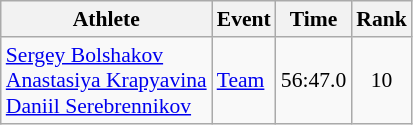<table class="wikitable" style="font-size:90%;">
<tr>
<th>Athlete</th>
<th>Event</th>
<th>Time</th>
<th>Rank</th>
</tr>
<tr align=center>
<td align=left><a href='#'>Sergey Bolshakov</a><br><a href='#'>Anastasiya Krapyavina</a><br><a href='#'>Daniil Serebrennikov</a></td>
<td align=left><a href='#'>Team</a></td>
<td>56:47.0</td>
<td>10</td>
</tr>
</table>
